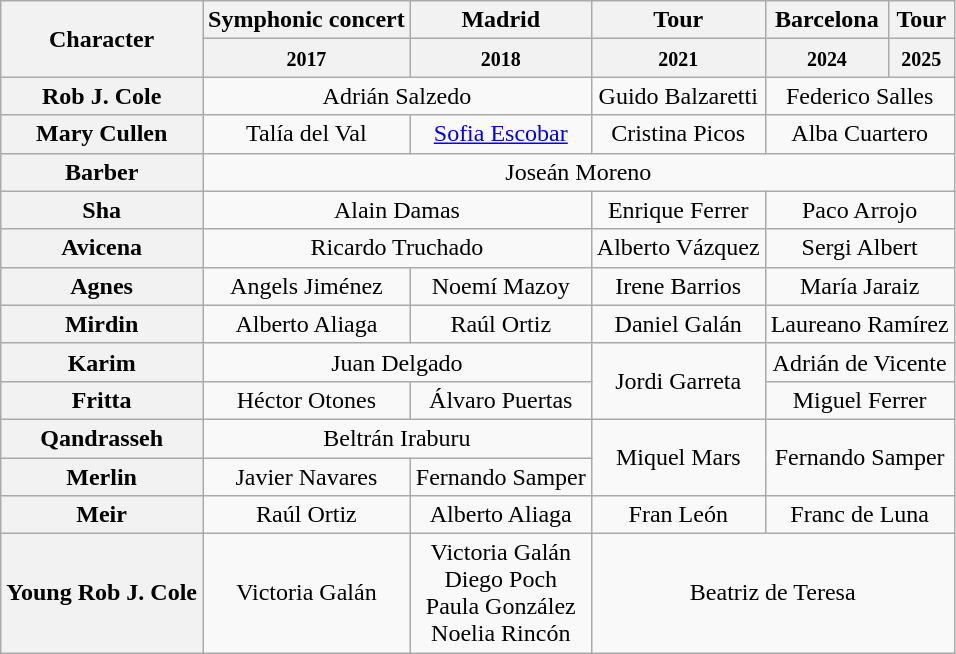<table class="wikitable">
<tr>
<th rowspan="2">Character</th>
<th>Symphonic concert</th>
<th>Madrid</th>
<th>Tour</th>
<th>Barcelona</th>
<th>Tour</th>
</tr>
<tr>
<th><small>2017</small></th>
<th><small>2018</small></th>
<th><small>2021</small></th>
<th><small>2024</small></th>
<th><small>2025</small></th>
</tr>
<tr>
<th>Rob J. Cole</th>
<td colspan="2" align="center">Adrián Salzedo</td>
<td align="center">Guido Balzaretti</td>
<td colspan="2" align="center">Federico Salles</td>
</tr>
<tr>
<th>Mary Cullen</th>
<td align="center">Talía del Val</td>
<td align="center"><a href='#'>Sofia Escobar</a></td>
<td align="center">Cristina Picos</td>
<td colspan="2" align="center">Alba Cuartero</td>
</tr>
<tr>
<th>Barber</th>
<td colspan="5" align="center">Joseán Moreno</td>
</tr>
<tr>
<th>Sha</th>
<td colspan="2" align="center">Alain Damas</td>
<td align="center">Enrique Ferrer</td>
<td colspan="2" align="center">Paco Arrojo</td>
</tr>
<tr>
<th>Avicena</th>
<td colspan="2" align="center">Ricardo Truchado</td>
<td align="center">Alberto Vázquez</td>
<td colspan="2" align="center">Sergi Albert</td>
</tr>
<tr>
<th>Agnes</th>
<td align="center">Angels Jiménez</td>
<td align="center">Noemí Mazoy</td>
<td align="center">Irene Barrios</td>
<td colspan="2" align="center">María Jaraiz</td>
</tr>
<tr>
<th>Mirdin</th>
<td align="center">Alberto Aliaga</td>
<td align="center">Raúl Ortiz</td>
<td align="center">Daniel Galán</td>
<td colspan="2" align="center">Laureano Ramírez</td>
</tr>
<tr>
<th>Karim</th>
<td colspan="2" align="center">Juan Delgado</td>
<td rowspan="2" align="center">Jordi Garreta</td>
<td colspan="2" align="center">Adrián de Vicente</td>
</tr>
<tr>
<th>Fritta</th>
<td align="center">Héctor Otones</td>
<td align="center">Álvaro Puertas</td>
<td colspan="2" align="center">Miguel Ferrer</td>
</tr>
<tr>
<th>Qandrasseh</th>
<td colspan="2" align="center">Beltrán Iraburu</td>
<td rowspan="2" align="center">Miquel Mars</td>
<td rowspan="2" colspan="2" align="center">Fernando Samper</td>
</tr>
<tr>
<th>Merlin</th>
<td align="center">Javier Navares</td>
<td align="center">Fernando Samper</td>
</tr>
<tr>
<th>Meir</th>
<td align="center">Raúl Ortiz</td>
<td align="center">Alberto Aliaga</td>
<td align="center">Fran León</td>
<td colspan="2" align="center">Franc de Luna</td>
</tr>
<tr>
<th>Young Rob J. Cole</th>
<td align="center">Victoria Galán</td>
<td align="center">Victoria Galán<br>Diego Poch<br>Paula González<br>Noelia Rincón</td>
<td colspan="3" align="center">Beatriz de Teresa</td>
</tr>
</table>
